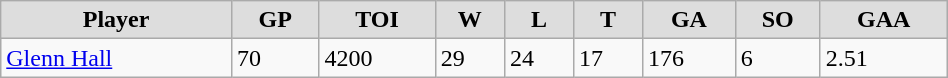<table class="wikitable" border="1" style="width:50%;">
<tr style="text-align:center; background:#ddd;">
<td><strong>Player</strong></td>
<td><strong>GP</strong></td>
<td><strong>TOI</strong></td>
<td><strong>W</strong></td>
<td><strong>L</strong></td>
<td><strong>T</strong></td>
<td><strong>GA</strong></td>
<td><strong>SO</strong></td>
<td><strong>GAA</strong></td>
</tr>
<tr>
<td><a href='#'>Glenn Hall</a></td>
<td>70</td>
<td>4200</td>
<td>29</td>
<td>24</td>
<td>17</td>
<td>176</td>
<td>6</td>
<td>2.51</td>
</tr>
</table>
